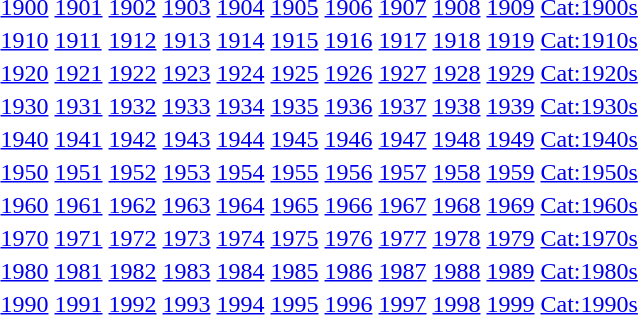<table border=0>
<tr>
<td><a href='#'>1900</a></td>
<td><a href='#'>1901</a></td>
<td><a href='#'>1902</a></td>
<td><a href='#'>1903</a></td>
<td><a href='#'>1904</a></td>
<td><a href='#'>1905</a></td>
<td><a href='#'>1906</a></td>
<td><a href='#'>1907</a></td>
<td><a href='#'>1908</a></td>
<td><a href='#'>1909</a></td>
<td><a href='#'>Cat:1900s</a></td>
</tr>
<tr>
<td><a href='#'>1910</a></td>
<td><a href='#'>1911</a></td>
<td><a href='#'>1912</a></td>
<td><a href='#'>1913</a></td>
<td><a href='#'>1914</a></td>
<td><a href='#'>1915</a></td>
<td><a href='#'>1916</a></td>
<td><a href='#'>1917</a></td>
<td><a href='#'>1918</a></td>
<td><a href='#'>1919</a></td>
<td><a href='#'>Cat:1910s</a></td>
</tr>
<tr>
<td><a href='#'>1920</a></td>
<td><a href='#'>1921</a></td>
<td><a href='#'>1922</a></td>
<td><a href='#'>1923</a></td>
<td><a href='#'>1924</a></td>
<td><a href='#'>1925</a></td>
<td><a href='#'>1926</a></td>
<td><a href='#'>1927</a></td>
<td><a href='#'>1928</a></td>
<td><a href='#'>1929</a></td>
<td><a href='#'>Cat:1920s</a></td>
</tr>
<tr>
<td><a href='#'>1930</a></td>
<td><a href='#'>1931</a></td>
<td><a href='#'>1932</a></td>
<td><a href='#'>1933</a></td>
<td><a href='#'>1934</a></td>
<td><a href='#'>1935</a></td>
<td><a href='#'>1936</a></td>
<td><a href='#'>1937</a></td>
<td><a href='#'>1938</a></td>
<td><a href='#'>1939</a></td>
<td><a href='#'>Cat:1930s</a></td>
</tr>
<tr>
<td><a href='#'>1940</a></td>
<td><a href='#'>1941</a></td>
<td><a href='#'>1942</a></td>
<td><a href='#'>1943</a></td>
<td><a href='#'>1944</a></td>
<td><a href='#'>1945</a></td>
<td><a href='#'>1946</a></td>
<td><a href='#'>1947</a></td>
<td><a href='#'>1948</a></td>
<td><a href='#'>1949</a></td>
<td><a href='#'>Cat:1940s</a></td>
</tr>
<tr>
<td><a href='#'>1950</a></td>
<td><a href='#'>1951</a></td>
<td><a href='#'>1952</a></td>
<td><a href='#'>1953</a></td>
<td><a href='#'>1954</a></td>
<td><a href='#'>1955</a></td>
<td><a href='#'>1956</a></td>
<td><a href='#'>1957</a></td>
<td><a href='#'>1958</a></td>
<td><a href='#'>1959</a></td>
<td><a href='#'>Cat:1950s</a></td>
</tr>
<tr>
<td><a href='#'>1960</a></td>
<td><a href='#'>1961</a></td>
<td><a href='#'>1962</a></td>
<td><a href='#'>1963</a></td>
<td><a href='#'>1964</a></td>
<td><a href='#'>1965</a></td>
<td><a href='#'>1966</a></td>
<td><a href='#'>1967</a></td>
<td><a href='#'>1968</a></td>
<td><a href='#'>1969</a></td>
<td><a href='#'>Cat:1960s</a></td>
</tr>
<tr>
<td><a href='#'>1970</a></td>
<td><a href='#'>1971</a></td>
<td><a href='#'>1972</a></td>
<td><a href='#'>1973</a></td>
<td><a href='#'>1974</a></td>
<td><a href='#'>1975</a></td>
<td><a href='#'>1976</a></td>
<td><a href='#'>1977</a></td>
<td><a href='#'>1978</a></td>
<td><a href='#'>1979</a></td>
<td><a href='#'>Cat:1970s</a></td>
</tr>
<tr>
<td><a href='#'>1980</a></td>
<td><a href='#'>1981</a></td>
<td><a href='#'>1982</a></td>
<td><a href='#'>1983</a></td>
<td><a href='#'>1984</a></td>
<td><a href='#'>1985</a></td>
<td><a href='#'>1986</a></td>
<td><a href='#'>1987</a></td>
<td><a href='#'>1988</a></td>
<td><a href='#'>1989</a></td>
<td><a href='#'>Cat:1980s</a></td>
</tr>
<tr>
<td><a href='#'>1990</a></td>
<td><a href='#'>1991</a></td>
<td><a href='#'>1992</a></td>
<td><a href='#'>1993</a></td>
<td><a href='#'>1994</a></td>
<td><a href='#'>1995</a></td>
<td><a href='#'>1996</a></td>
<td><a href='#'>1997</a></td>
<td><a href='#'>1998</a></td>
<td><a href='#'>1999</a></td>
<td><a href='#'>Cat:1990s</a></td>
</tr>
</table>
